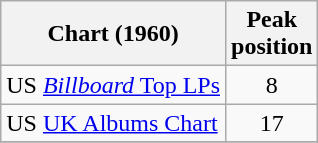<table class="wikitable">
<tr>
<th>Chart (1960)</th>
<th>Peak<br>position</th>
</tr>
<tr>
<td>US <a href='#'><em>Billboard</em> Top LPs</a></td>
<td align="center">8</td>
</tr>
<tr>
<td>US <a href='#'>UK Albums Chart</a></td>
<td align="center">17</td>
</tr>
<tr>
</tr>
</table>
